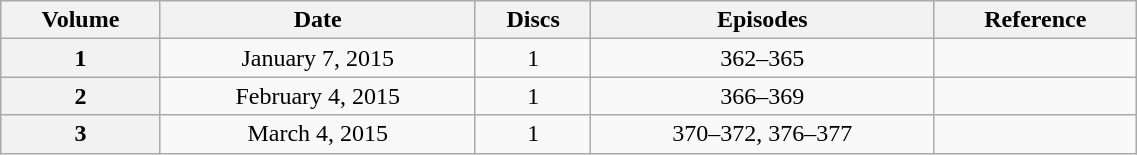<table class="wikitable" style="text-align: center; width: 60%;">
<tr>
<th scope="col" 175px;>Volume</th>
<th scope="col" 125px;>Date</th>
<th scope="col">Discs</th>
<th scope="col">Episodes</th>
<th scope="col">Reference</th>
</tr>
<tr>
<th scope="row">1</th>
<td>January 7, 2015</td>
<td>1</td>
<td>362–365</td>
<td></td>
</tr>
<tr>
<th scope="row">2</th>
<td>February 4, 2015</td>
<td>1</td>
<td>366–369</td>
<td></td>
</tr>
<tr>
<th scope="row">3</th>
<td>March 4, 2015</td>
<td>1</td>
<td>370–372, 376–377</td>
<td></td>
</tr>
</table>
